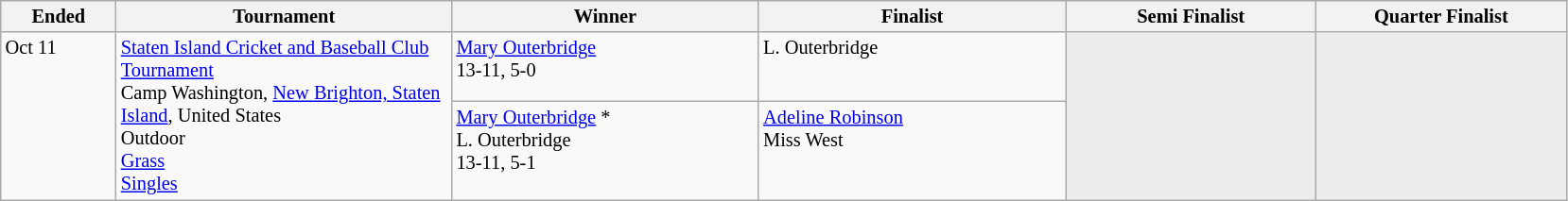<table class="wikitable" style="font-size:85%;">
<tr>
<th width="75">Ended</th>
<th width="230">Tournament</th>
<th width="210">Winner</th>
<th width="210">Finalist</th>
<th width="170">Semi Finalist</th>
<th width="170">Quarter Finalist</th>
</tr>
<tr valign=top>
<td rowspan=2>Oct 11</td>
<td rowspan=2><a href='#'>Staten Island Cricket and Baseball Club Tournament</a><br>Camp Washington, <a href='#'>New Brighton, Staten Island</a>, United States<br>Outdoor<br><a href='#'>Grass</a><br><a href='#'>Singles</a></td>
<td> <a href='#'>Mary Outerbridge</a><br>13-11, 5-0</td>
<td> L. Outerbridge</td>
<td style="background:#ededed;" rowspan=2></td>
<td style="background:#ededed;" rowspan=2></td>
</tr>
<tr valign="top">
<td> <a href='#'>Mary Outerbridge</a> *<br> L. Outerbridge<br>13-11, 5-1</td>
<td> <a href='#'>Adeline Robinson</a><br> Miss West</td>
</tr>
</table>
